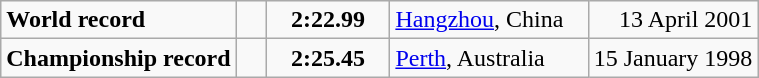<table class="wikitable">
<tr>
<td><strong>World record</strong></td>
<td style="padding-right:1em"></td>
<td style="text-align:center;padding-left:1em; padding-right:1em;"><strong>2:22.99</strong></td>
<td style="padding-right:1em"><a href='#'>Hangzhou</a>, China</td>
<td align=right>13 April 2001</td>
</tr>
<tr>
<td><strong>Championship record</strong></td>
<td style="padding-right:1em"></td>
<td style="text-align:center;padding-left:1em; padding-right:1em;"><strong>2:25.45</strong></td>
<td style="padding-right:1em"><a href='#'>Perth</a>, Australia</td>
<td align=right>15 January 1998</td>
</tr>
</table>
